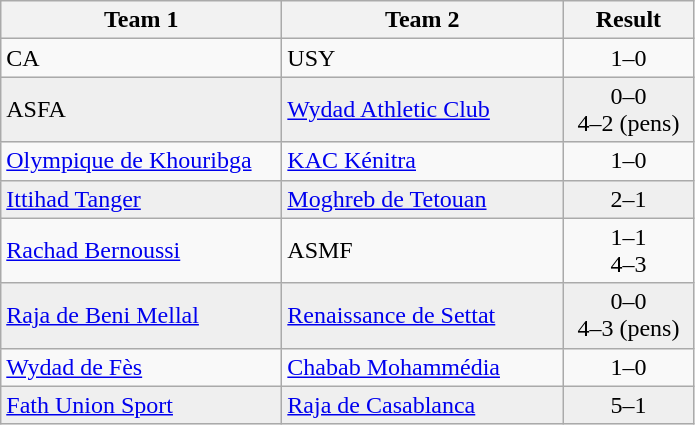<table class="wikitable">
<tr>
<th width="180">Team 1</th>
<th width="180">Team 2</th>
<th width="80">Result</th>
</tr>
<tr>
<td>CA</td>
<td>USY</td>
<td align="center">1–0</td>
</tr>
<tr style="background:#EFEFEF">
<td>ASFA</td>
<td><a href='#'>Wydad Athletic Club</a></td>
<td align="center">0–0<br>4–2 (pens)</td>
</tr>
<tr>
<td><a href='#'>Olympique de Khouribga</a></td>
<td><a href='#'>KAC Kénitra</a></td>
<td align="center">1–0</td>
</tr>
<tr style="background:#EFEFEF">
<td><a href='#'>Ittihad Tanger</a></td>
<td><a href='#'>Moghreb de Tetouan</a></td>
<td align="center">2–1</td>
</tr>
<tr>
<td><a href='#'>Rachad Bernoussi</a></td>
<td>ASMF</td>
<td align="center">1–1<br>4–3</td>
</tr>
<tr style="background:#EFEFEF">
<td><a href='#'>Raja de Beni Mellal</a></td>
<td><a href='#'>Renaissance de Settat</a></td>
<td align="center">0–0<br>4–3 (pens)</td>
</tr>
<tr>
<td><a href='#'>Wydad de Fès</a></td>
<td><a href='#'>Chabab Mohammédia</a></td>
<td align="center">1–0</td>
</tr>
<tr style="background:#EFEFEF">
<td><a href='#'>Fath Union Sport</a></td>
<td><a href='#'>Raja de Casablanca</a></td>
<td align="center">5–1</td>
</tr>
</table>
